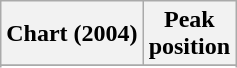<table class="wikitable sortable plainrowheaders" style="text-align:center">
<tr>
<th scope="col">Chart (2004)</th>
<th scope="col">Peak<br>position</th>
</tr>
<tr>
</tr>
<tr>
</tr>
</table>
